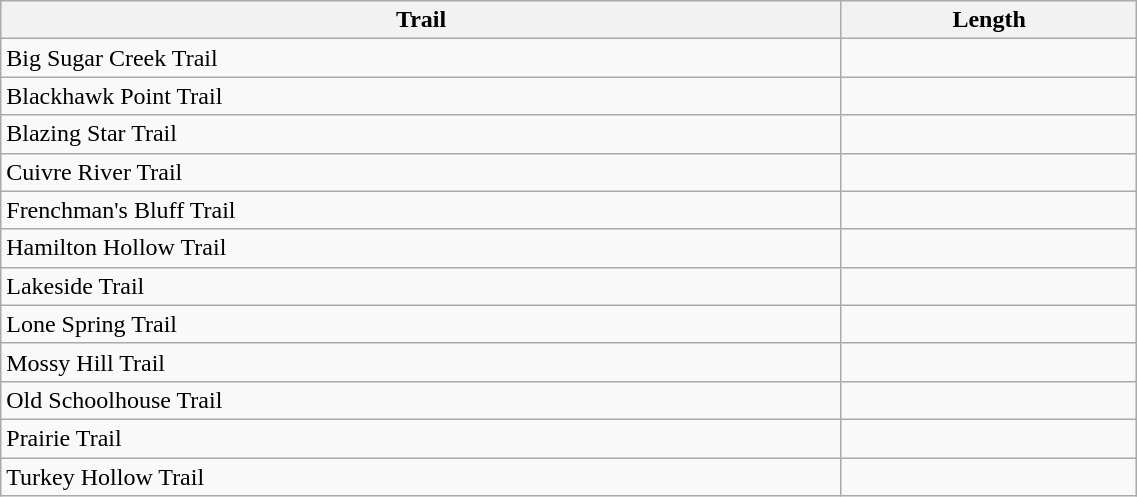<table class="wikitable" border="1" width=60%>
<tr>
<th>Trail</th>
<th>Length</th>
</tr>
<tr>
<td>Big Sugar Creek Trail</td>
<td></td>
</tr>
<tr>
<td>Blackhawk Point Trail</td>
<td></td>
</tr>
<tr>
<td>Blazing Star Trail</td>
<td></td>
</tr>
<tr>
<td>Cuivre River Trail</td>
<td></td>
</tr>
<tr>
<td>Frenchman's Bluff Trail</td>
<td></td>
</tr>
<tr>
<td>Hamilton Hollow Trail</td>
<td></td>
</tr>
<tr>
<td>Lakeside Trail</td>
<td></td>
</tr>
<tr>
<td>Lone Spring Trail</td>
<td></td>
</tr>
<tr>
<td>Mossy Hill Trail</td>
<td></td>
</tr>
<tr>
<td>Old Schoolhouse Trail</td>
<td></td>
</tr>
<tr>
<td>Prairie Trail</td>
<td></td>
</tr>
<tr>
<td>Turkey Hollow Trail</td>
<td></td>
</tr>
</table>
